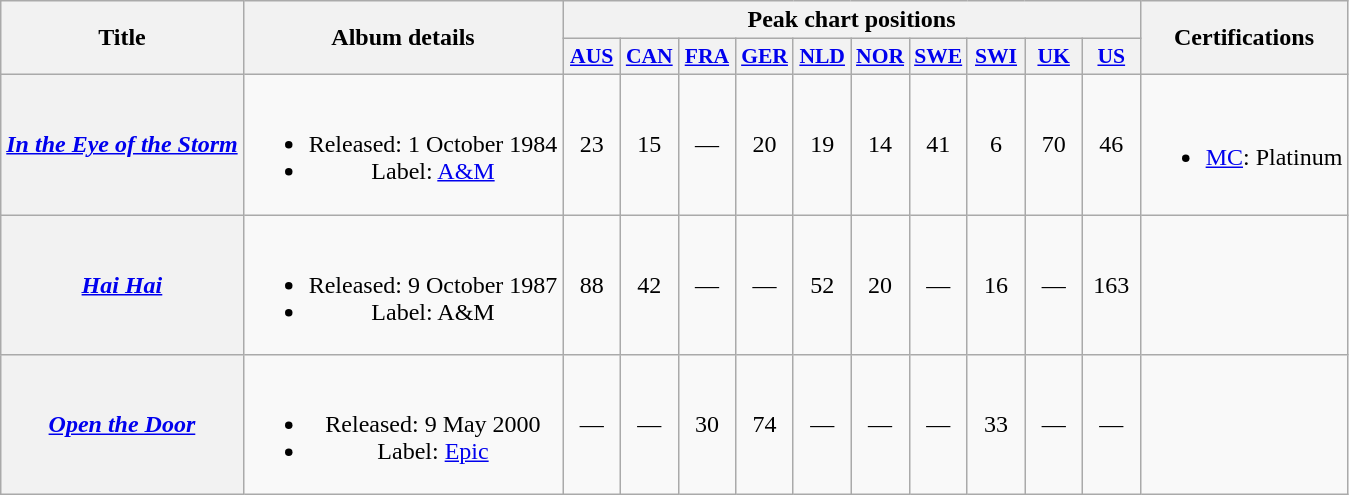<table class="wikitable plainrowheaders" style="text-align:center;">
<tr>
<th rowspan="2" scope="col">Title</th>
<th rowspan="2" scope="col">Album details</th>
<th colspan="10">Peak chart positions</th>
<th rowspan="2">Certifications</th>
</tr>
<tr>
<th scope="col" style="width:2.2em;font-size:90%;"><a href='#'>AUS</a><br></th>
<th scope="col" style="width:2.2em;font-size:90%;"><a href='#'>CAN</a><br></th>
<th scope="col" style="width:2.2em;font-size:90%;"><a href='#'>FRA</a><br></th>
<th scope="col" style="width:2.2em;font-size:90%;"><a href='#'>GER</a><br></th>
<th scope="col" style="width:2.2em;font-size:90%;"><a href='#'>NLD</a><br></th>
<th scope="col" style="width:2.2em;font-size:90%;"><a href='#'>NOR</a><br></th>
<th scope="col" style="width:2.2em;font-size:90%;"><a href='#'>SWE</a><br></th>
<th scope="col" style="width:2.2em;font-size:90%;"><a href='#'>SWI</a><br></th>
<th scope="col" style="width:2.2em;font-size:90%;"><a href='#'>UK</a><br></th>
<th scope="col" style="width:2.2em;font-size:90%;"><a href='#'>US</a><br></th>
</tr>
<tr>
<th scope="row"><em><a href='#'>In the Eye of the Storm</a></em></th>
<td><br><ul><li>Released: 1 October 1984</li><li>Label: <a href='#'>A&M</a></li></ul></td>
<td>23</td>
<td>15</td>
<td>—</td>
<td>20</td>
<td>19</td>
<td>14</td>
<td>41</td>
<td>6</td>
<td>70</td>
<td>46</td>
<td><br><ul><li><a href='#'>MC</a>: Platinum</li></ul></td>
</tr>
<tr>
<th scope="row"><em><a href='#'>Hai Hai</a></em></th>
<td><br><ul><li>Released: 9 October 1987</li><li>Label: A&M</li></ul></td>
<td>88</td>
<td>42</td>
<td>—</td>
<td>—</td>
<td>52</td>
<td>20</td>
<td>—</td>
<td>16</td>
<td>—</td>
<td>163</td>
<td></td>
</tr>
<tr>
<th scope="row"><em><a href='#'>Open the Door</a></em></th>
<td><br><ul><li>Released: 9 May 2000</li><li>Label: <a href='#'>Epic</a></li></ul></td>
<td>—</td>
<td>—</td>
<td>30</td>
<td>74</td>
<td>—</td>
<td>—</td>
<td>—</td>
<td>33</td>
<td>—</td>
<td>—</td>
<td></td>
</tr>
</table>
